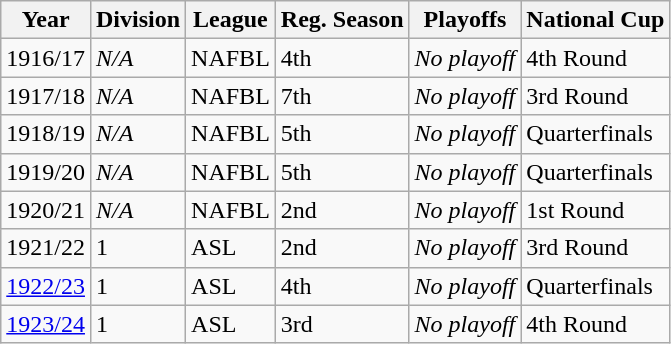<table class="wikitable">
<tr>
<th>Year</th>
<th>Division</th>
<th>League</th>
<th>Reg. Season</th>
<th>Playoffs</th>
<th>National Cup</th>
</tr>
<tr>
<td>1916/17</td>
<td><em>N/A</em></td>
<td>NAFBL</td>
<td>4th</td>
<td><em>No playoff</em></td>
<td>4th Round</td>
</tr>
<tr>
<td>1917/18</td>
<td><em>N/A</em></td>
<td>NAFBL</td>
<td>7th</td>
<td><em>No playoff</em></td>
<td>3rd Round</td>
</tr>
<tr>
<td>1918/19</td>
<td><em>N/A</em></td>
<td>NAFBL</td>
<td>5th</td>
<td><em>No playoff</em></td>
<td>Quarterfinals</td>
</tr>
<tr>
<td>1919/20</td>
<td><em>N/A</em></td>
<td>NAFBL</td>
<td>5th</td>
<td><em>No playoff</em></td>
<td>Quarterfinals</td>
</tr>
<tr>
<td>1920/21</td>
<td><em>N/A</em></td>
<td>NAFBL</td>
<td>2nd</td>
<td><em>No playoff</em></td>
<td>1st Round</td>
</tr>
<tr>
<td>1921/22</td>
<td>1</td>
<td>ASL</td>
<td>2nd</td>
<td><em>No playoff</em></td>
<td>3rd Round</td>
</tr>
<tr>
<td><a href='#'>1922/23</a></td>
<td>1</td>
<td>ASL</td>
<td>4th</td>
<td><em>No playoff</em></td>
<td>Quarterfinals</td>
</tr>
<tr>
<td><a href='#'>1923/24</a></td>
<td>1</td>
<td>ASL</td>
<td>3rd</td>
<td><em>No playoff</em></td>
<td>4th Round</td>
</tr>
</table>
